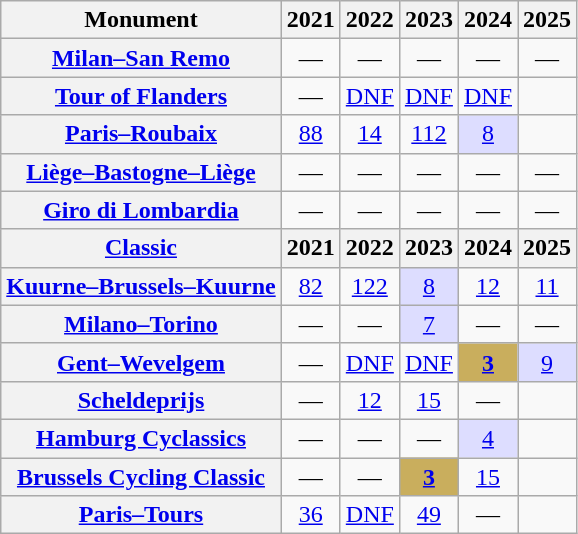<table class="wikitable plainrowheaders">
<tr>
<th>Monument</th>
<th scope="col">2021</th>
<th scope="col">2022</th>
<th scope="col">2023</th>
<th scope="col">2024</th>
<th scope="col">2025</th>
</tr>
<tr style="text-align:center;">
<th scope="row"><a href='#'>Milan–San Remo</a></th>
<td>—</td>
<td>—</td>
<td>—</td>
<td>—</td>
<td>—</td>
</tr>
<tr style="text-align:center;">
<th scope="row"><a href='#'>Tour of Flanders</a></th>
<td>—</td>
<td><a href='#'>DNF</a></td>
<td><a href='#'>DNF</a></td>
<td><a href='#'>DNF</a></td>
<td></td>
</tr>
<tr style="text-align:center;">
<th scope="row"><a href='#'>Paris–Roubaix</a></th>
<td><a href='#'>88</a></td>
<td><a href='#'>14</a></td>
<td><a href='#'>112</a></td>
<td style="background:#ddf;"><a href='#'>8</a></td>
<td></td>
</tr>
<tr style="text-align:center;">
<th scope="row"><a href='#'>Liège–Bastogne–Liège</a></th>
<td>—</td>
<td>—</td>
<td>—</td>
<td>—</td>
<td>—</td>
</tr>
<tr style="text-align:center;">
<th scope="row"><a href='#'>Giro di Lombardia</a></th>
<td>—</td>
<td>—</td>
<td>—</td>
<td>—</td>
<td>—</td>
</tr>
<tr>
<th><a href='#'>Classic</a></th>
<th scope="col">2021</th>
<th scope="col">2022</th>
<th scope="col">2023</th>
<th scope="col">2024</th>
<th scope="col">2025</th>
</tr>
<tr style="text-align:center;">
<th scope="row"><a href='#'>Kuurne–Brussels–Kuurne</a></th>
<td><a href='#'>82</a></td>
<td><a href='#'>122</a></td>
<td style="background:#ddf;"><a href='#'>8</a></td>
<td><a href='#'>12</a></td>
<td><a href='#'>11</a></td>
</tr>
<tr style="text-align:center;">
<th scope="row"><a href='#'>Milano–Torino</a></th>
<td>—</td>
<td>—</td>
<td style="background:#ddf;"><a href='#'>7</a></td>
<td>—</td>
<td>—</td>
</tr>
<tr style="text-align:center;">
<th scope="row"><a href='#'>Gent–Wevelgem</a></th>
<td>—</td>
<td><a href='#'>DNF</a></td>
<td><a href='#'>DNF</a></td>
<td style="background:#C9AE5D;"><a href='#'><strong>3</strong></a></td>
<td style="background:#ddf;"><a href='#'>9</a></td>
</tr>
<tr style="text-align:center;">
<th scope="row"><a href='#'>Scheldeprijs</a></th>
<td>—</td>
<td><a href='#'>12</a></td>
<td><a href='#'>15</a></td>
<td>—</td>
<td></td>
</tr>
<tr style="text-align:center;">
<th scope="row"><a href='#'>Hamburg Cyclassics</a></th>
<td>—</td>
<td>—</td>
<td>—</td>
<td style="background:#ddf;"><a href='#'>4</a></td>
<td></td>
</tr>
<tr style="text-align:center;">
<th scope="row"><a href='#'>Brussels Cycling Classic</a></th>
<td>—</td>
<td>—</td>
<td style="background:#C9AE5D;"><a href='#'><strong>3</strong></a></td>
<td><a href='#'>15</a></td>
<td></td>
</tr>
<tr style="text-align:center;">
<th scope="row"><a href='#'>Paris–Tours</a></th>
<td><a href='#'>36</a></td>
<td><a href='#'>DNF</a></td>
<td><a href='#'>49</a></td>
<td>—</td>
<td></td>
</tr>
</table>
